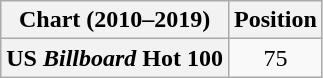<table class="wikitable plainrowheaders" style="text-align:center">
<tr>
<th scope="col">Chart (2010–2019)</th>
<th scope="col">Position</th>
</tr>
<tr>
<th scope="row">US <em>Billboard</em> Hot 100</th>
<td>75</td>
</tr>
</table>
